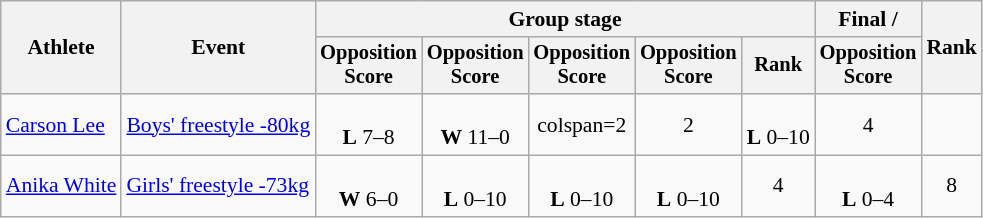<table class="wikitable" style="font-size:90%">
<tr>
<th rowspan=2>Athlete</th>
<th rowspan=2>Event</th>
<th colspan=5>Group stage</th>
<th>Final / </th>
<th rowspan=2>Rank</th>
</tr>
<tr style="font-size:95%">
<th>Opposition<br>Score</th>
<th>Opposition<br>Score</th>
<th>Opposition<br>Score</th>
<th>Opposition<br>Score</th>
<th>Rank</th>
<th>Opposition<br>Score</th>
</tr>
<tr align=center>
<td align=left><a href='#'>Carson Lee</a></td>
<td align=left><a href='#'>Boys' freestyle -80kg</a></td>
<td><br><strong>L</strong> 7–8</td>
<td><br><strong>W</strong> 11–0</td>
<td>colspan=2 </td>
<td>2</td>
<td><br><strong>L</strong> 0–10</td>
<td>4</td>
</tr>
<tr align=center>
<td align=left><a href='#'>Anika White</a></td>
<td align=left><a href='#'>Girls' freestyle -73kg</a></td>
<td><br><strong>W</strong> 6–0</td>
<td><br><strong>L</strong> 0–10</td>
<td><br><strong>L</strong> 0–10</td>
<td><br><strong>L</strong> 0–10</td>
<td>4</td>
<td><br><strong>L</strong> 0–4</td>
<td>8</td>
</tr>
</table>
